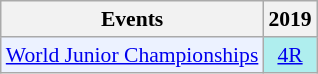<table class="wikitable" style="font-size: 90%; text-align:center">
<tr>
<th>Events</th>
<th>2019</th>
</tr>
<tr>
<td bgcolor="#ECF2FF"; align="left"><a href='#'>World Junior Championships</a></td>
<td bgcolor="#afeeee"><a href='#'>4R</a></td>
</tr>
</table>
